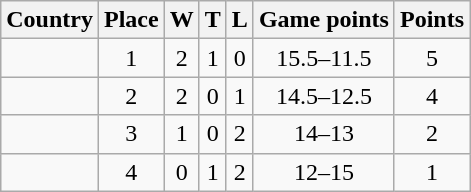<table class="wikitable sortable" style="text-align:center">
<tr>
<th>Country</th>
<th>Place</th>
<th>W</th>
<th>T</th>
<th>L</th>
<th>Game points</th>
<th>Points</th>
</tr>
<tr>
<td align=left></td>
<td>1</td>
<td>2</td>
<td>1</td>
<td>0</td>
<td>15.5–11.5</td>
<td>5</td>
</tr>
<tr>
<td align=left></td>
<td>2</td>
<td>2</td>
<td>0</td>
<td>1</td>
<td>14.5–12.5</td>
<td>4</td>
</tr>
<tr>
<td align=left></td>
<td>3</td>
<td>1</td>
<td>0</td>
<td>2</td>
<td>14–13</td>
<td>2</td>
</tr>
<tr>
<td align=left></td>
<td>4</td>
<td>0</td>
<td>1</td>
<td>2</td>
<td>12–15</td>
<td>1</td>
</tr>
</table>
